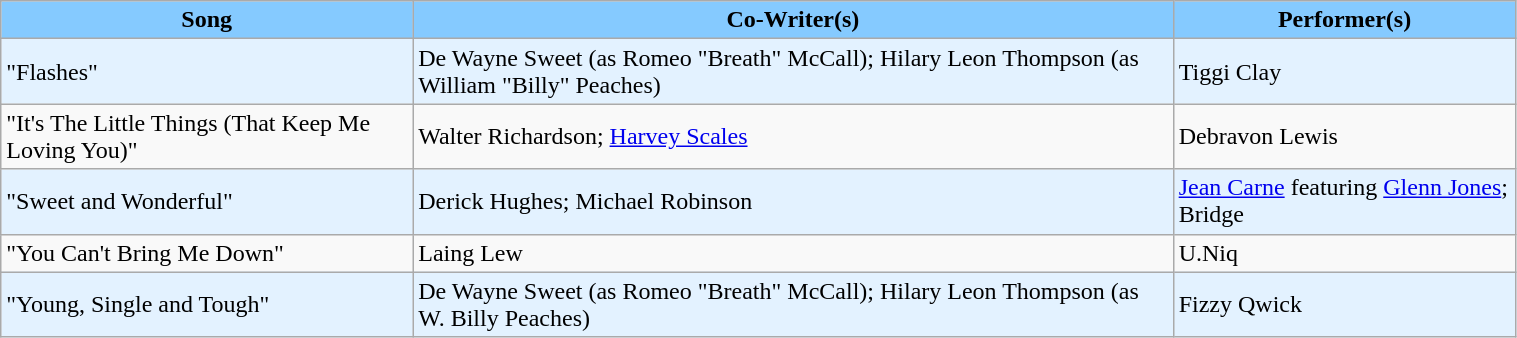<table class="wikitable" width=80%>
<tr>
<th style="background-color: #85CAFF"><span>Song</span></th>
<th style="background-color: #85CAFF"><span>Co-Writer(s)</span></th>
<th style="background-color: #85CAFF"><span>Performer(s)</span></th>
</tr>
<tr style="background-color: #E3F2FF" |>
<td>"Flashes"</td>
<td>De Wayne Sweet (as Romeo "Breath" McCall); Hilary Leon Thompson (as William "Billy" Peaches)</td>
<td>Tiggi Clay</td>
</tr>
<tr>
<td>"It's The Little Things (That Keep Me Loving You)"</td>
<td>Walter Richardson; <a href='#'>Harvey Scales</a></td>
<td>Debravon Lewis</td>
</tr>
<tr style="background-color: #E3F2FF" |>
<td>"Sweet and Wonderful"</td>
<td>Derick Hughes; Michael Robinson</td>
<td><a href='#'>Jean Carne</a> featuring <a href='#'>Glenn Jones</a>; Bridge</td>
</tr>
<tr>
<td>"You Can't Bring Me Down"</td>
<td>Laing Lew</td>
<td>U.Niq</td>
</tr>
<tr style="background-color: #E3F2FF" |>
<td>"Young, Single and Tough"</td>
<td>De Wayne Sweet (as Romeo "Breath" McCall); Hilary Leon Thompson (as W. Billy Peaches)</td>
<td>Fizzy Qwick</td>
</tr>
</table>
